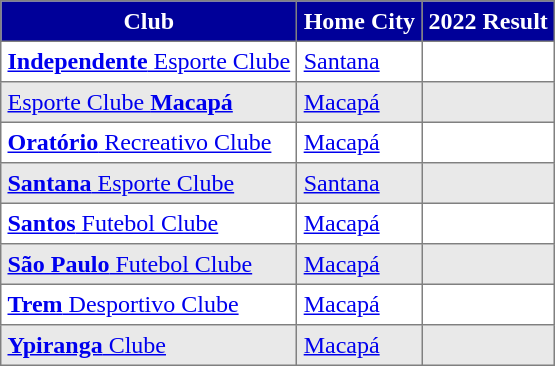<table class="toccolours" border="1" cellpadding="4" cellspacing="0" style="border-collapse: collapse; margin:0;">
<tr>
<th style="background: #009; color: #fff;">Club</th>
<th style="background: #009; color: #fff;">Home City</th>
<th style="background: #009; color: #fff;">2022 Result</th>
</tr>
<tr style="background:white; color:black">
<td><a href='#'><strong>Independente</strong> Esporte Clube</a></td>
<td><a href='#'>Santana</a></td>
<td></td>
</tr>
<tr style="background:#e9e9e9; color:black">
<td><a href='#'>Esporte Clube <strong>Macapá</strong></a></td>
<td><a href='#'>Macapá</a></td>
<td></td>
</tr>
<tr style="background:white; color:black">
<td><a href='#'><strong>Oratório</strong> Recreativo Clube</a></td>
<td><a href='#'>Macapá</a></td>
<td></td>
</tr>
<tr style="background:#e9e9e9; color:black">
<td><a href='#'><strong>Santana</strong> Esporte Clube</a></td>
<td><a href='#'>Santana</a></td>
<td></td>
</tr>
<tr style="background:white; color:black">
<td><a href='#'><strong>Santos</strong> Futebol Clube</a></td>
<td><a href='#'>Macapá</a></td>
<td></td>
</tr>
<tr style="background:#e9e9e9; color:black">
<td><a href='#'><strong>São Paulo</strong> Futebol Clube</a></td>
<td><a href='#'>Macapá</a></td>
<td></td>
</tr>
<tr style="background:white; color:black">
<td><a href='#'><strong>Trem</strong> Desportivo Clube</a></td>
<td><a href='#'>Macapá</a></td>
<td></td>
</tr>
<tr style="background:#e9e9e9; color:black">
<td><a href='#'><strong>Ypiranga</strong> Clube</a></td>
<td><a href='#'>Macapá</a></td>
<td></td>
</tr>
</table>
